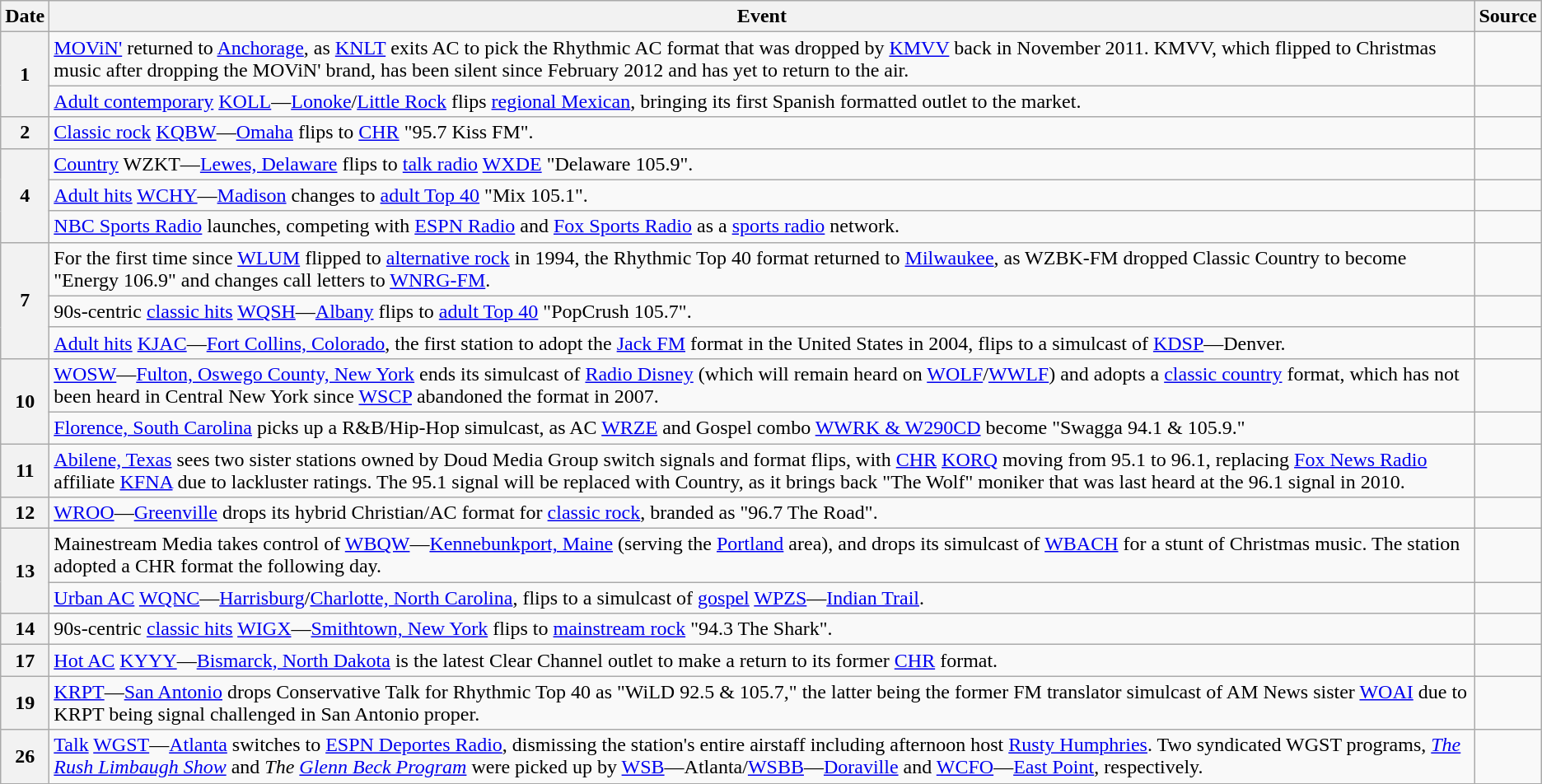<table class=wikitable>
<tr>
<th>Date</th>
<th>Event</th>
<th>Source</th>
</tr>
<tr>
<th rowspan="2">1</th>
<td><a href='#'>MOViN'</a> returned to <a href='#'>Anchorage</a>, as <a href='#'>KNLT</a> exits AC to pick the Rhythmic AC format that was dropped by <a href='#'>KMVV</a> back in November 2011. KMVV, which flipped to Christmas music after dropping the MOViN' brand, has been silent since February 2012 and has yet to return to the air.</td>
<td></td>
</tr>
<tr>
<td><a href='#'>Adult contemporary</a> <a href='#'>KOLL</a>—<a href='#'>Lonoke</a>/<a href='#'>Little Rock</a> flips <a href='#'>regional Mexican</a>, bringing its first Spanish formatted outlet to the market.</td>
<td></td>
</tr>
<tr>
<th>2</th>
<td><a href='#'>Classic rock</a> <a href='#'>KQBW</a>—<a href='#'>Omaha</a> flips to <a href='#'>CHR</a> "95.7 Kiss FM".</td>
<td></td>
</tr>
<tr>
<th rowspan="3">4</th>
<td><a href='#'>Country</a> WZKT—<a href='#'>Lewes, Delaware</a> flips to <a href='#'>talk radio</a> <a href='#'>WXDE</a> "Delaware 105.9".</td>
<td></td>
</tr>
<tr>
<td><a href='#'>Adult hits</a> <a href='#'>WCHY</a>—<a href='#'>Madison</a> changes to <a href='#'>adult Top 40</a> "Mix 105.1".</td>
<td></td>
</tr>
<tr>
<td><a href='#'>NBC Sports Radio</a> launches, competing with <a href='#'>ESPN Radio</a> and <a href='#'>Fox Sports Radio</a> as a <a href='#'>sports radio</a> network.</td>
<td></td>
</tr>
<tr>
<th rowspan="3">7</th>
<td>For the first time since <a href='#'>WLUM</a> flipped to <a href='#'>alternative rock</a> in 1994, the Rhythmic Top 40 format returned to <a href='#'>Milwaukee</a>, as WZBK-FM dropped Classic Country to become "Energy 106.9" and changes call letters to <a href='#'>WNRG-FM</a>.</td>
<td></td>
</tr>
<tr>
<td>90s-centric <a href='#'>classic hits</a> <a href='#'>WQSH</a>—<a href='#'>Albany</a> flips to <a href='#'>adult Top 40</a> "PopCrush 105.7".</td>
<td></td>
</tr>
<tr>
<td><a href='#'>Adult hits</a> <a href='#'>KJAC</a>—<a href='#'>Fort Collins, Colorado</a>, the first station to adopt the <a href='#'>Jack FM</a> format in the United States in 2004, flips to a simulcast of <a href='#'>KDSP</a>—Denver.</td>
<td></td>
</tr>
<tr>
<th rowspan="2">10</th>
<td><a href='#'>WOSW</a>—<a href='#'>Fulton, Oswego County, New York</a> ends its simulcast of <a href='#'>Radio Disney</a> (which will remain heard on <a href='#'>WOLF</a>/<a href='#'>WWLF</a>) and adopts a <a href='#'>classic country</a> format, which has not been heard in Central New York since <a href='#'>WSCP</a> abandoned the format in 2007.</td>
<td></td>
</tr>
<tr>
<td><a href='#'>Florence, South Carolina</a> picks up a R&B/Hip-Hop simulcast, as AC <a href='#'>WRZE</a> and Gospel combo <a href='#'>WWRK & W290CD</a> become "Swagga 94.1 & 105.9."</td>
<td></td>
</tr>
<tr>
<th>11</th>
<td><a href='#'>Abilene, Texas</a> sees two sister stations owned by Doud Media Group switch signals and format flips, with <a href='#'>CHR</a> <a href='#'>KORQ</a> moving from 95.1 to 96.1, replacing <a href='#'>Fox News Radio</a> affiliate <a href='#'>KFNA</a> due to lackluster ratings. The 95.1 signal will be replaced with Country, as it brings back "The Wolf" moniker that was last heard at the 96.1 signal in  2010.</td>
<td></td>
</tr>
<tr>
<th>12</th>
<td><a href='#'>WROO</a>—<a href='#'>Greenville</a> drops its hybrid Christian/AC format for <a href='#'>classic rock</a>, branded as "96.7 The Road".</td>
<td></td>
</tr>
<tr>
<th rowspan="2">13</th>
<td>Mainestream Media takes control of <a href='#'>WBQW</a>—<a href='#'>Kennebunkport, Maine</a> (serving the <a href='#'>Portland</a> area), and drops its simulcast of <a href='#'>WBACH</a> for a stunt of Christmas music. The station adopted a CHR format the following day.</td>
<td></td>
</tr>
<tr>
<td><a href='#'>Urban AC</a> <a href='#'>WQNC</a>—<a href='#'>Harrisburg</a>/<a href='#'>Charlotte, North Carolina</a>, flips to a simulcast of <a href='#'>gospel</a> <a href='#'>WPZS</a>—<a href='#'>Indian Trail</a>.</td>
<td></td>
</tr>
<tr>
<th>14</th>
<td>90s-centric <a href='#'>classic hits</a> <a href='#'>WIGX</a>—<a href='#'>Smithtown, New York</a> flips to <a href='#'>mainstream rock</a> "94.3 The Shark".</td>
<td></td>
</tr>
<tr>
<th>17</th>
<td><a href='#'>Hot AC</a> <a href='#'>KYYY</a>—<a href='#'>Bismarck, North Dakota</a> is the latest Clear Channel outlet to make a return to its former <a href='#'>CHR</a> format.</td>
<td></td>
</tr>
<tr>
<th>19</th>
<td><a href='#'>KRPT</a>—<a href='#'>San Antonio</a> drops Conservative Talk for Rhythmic Top 40 as "WiLD 92.5 & 105.7," the latter being the former FM translator simulcast of AM News sister <a href='#'>WOAI</a> due to KRPT being signal challenged in San Antonio proper.</td>
<td></td>
</tr>
<tr>
<th>26</th>
<td><a href='#'>Talk</a> <a href='#'>WGST</a>—<a href='#'>Atlanta</a> switches to <a href='#'>ESPN Deportes Radio</a>, dismissing the station's entire airstaff including afternoon host <a href='#'>Rusty Humphries</a>. Two syndicated WGST programs, <em><a href='#'>The Rush Limbaugh Show</a></em> and <em>The <a href='#'>Glenn Beck Program</a></em> were picked up by <a href='#'>WSB</a>—Atlanta/<a href='#'>WSBB</a>—<a href='#'>Doraville</a> and <a href='#'>WCFO</a>—<a href='#'>East Point</a>, respectively.</td>
<td></td>
</tr>
</table>
